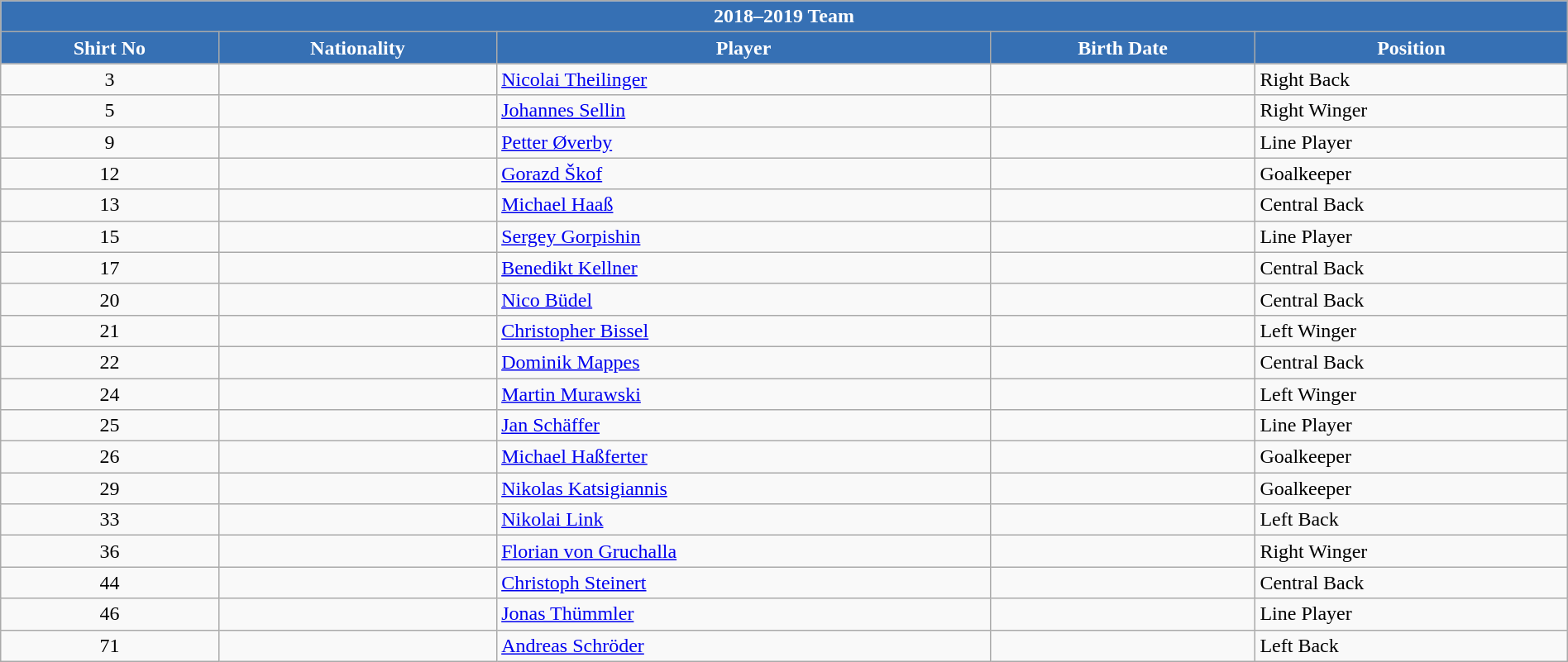<table class="wikitable collapsible collapsed" style="width:100%">
<tr>
<th colspan=5 style="background-color:#3670B4;color:white;text-align:center;">2018–2019 Team</th>
</tr>
<tr>
<th style="color:white; background:#3670B4">Shirt No</th>
<th style="color:white; background:#3670B4">Nationality</th>
<th style="color:white; background:#3670B4">Player</th>
<th style="color:white; background:#3670B4">Birth Date</th>
<th style="color:white; background:#3670B4">Position</th>
</tr>
<tr>
<td align=center>3</td>
<td></td>
<td><a href='#'>Nicolai Theilinger</a></td>
<td></td>
<td>Right Back</td>
</tr>
<tr>
<td align=center>5</td>
<td></td>
<td><a href='#'>Johannes Sellin</a></td>
<td></td>
<td>Right Winger</td>
</tr>
<tr>
<td align=center>9</td>
<td></td>
<td><a href='#'>Petter Øverby</a></td>
<td></td>
<td>Line Player</td>
</tr>
<tr>
<td align=center>12</td>
<td></td>
<td><a href='#'>Gorazd Škof</a></td>
<td></td>
<td>Goalkeeper</td>
</tr>
<tr>
<td align=center>13</td>
<td></td>
<td><a href='#'>Michael Haaß</a></td>
<td></td>
<td>Central Back</td>
</tr>
<tr>
<td align=center>15</td>
<td></td>
<td><a href='#'>Sergey Gorpishin</a></td>
<td></td>
<td>Line Player</td>
</tr>
<tr>
<td align=center>17</td>
<td></td>
<td><a href='#'>Benedikt Kellner</a></td>
<td></td>
<td>Central Back</td>
</tr>
<tr>
<td align=center>20</td>
<td></td>
<td><a href='#'>Nico Büdel</a></td>
<td></td>
<td>Central Back</td>
</tr>
<tr>
<td align=center>21</td>
<td></td>
<td><a href='#'>Christopher Bissel</a></td>
<td></td>
<td>Left Winger</td>
</tr>
<tr>
<td align=center>22</td>
<td></td>
<td><a href='#'>Dominik Mappes</a></td>
<td></td>
<td>Central Back</td>
</tr>
<tr>
<td align=center>24</td>
<td></td>
<td><a href='#'>Martin Murawski</a></td>
<td></td>
<td>Left Winger</td>
</tr>
<tr>
<td align=center>25</td>
<td></td>
<td><a href='#'>Jan Schäffer</a></td>
<td></td>
<td>Line Player</td>
</tr>
<tr>
<td align=center>26</td>
<td></td>
<td><a href='#'>Michael Haßferter</a></td>
<td></td>
<td>Goalkeeper</td>
</tr>
<tr>
<td align=center>29</td>
<td></td>
<td><a href='#'>Nikolas Katsigiannis</a></td>
<td></td>
<td>Goalkeeper</td>
</tr>
<tr>
<td align=center>33</td>
<td></td>
<td><a href='#'>Nikolai Link</a></td>
<td></td>
<td>Left Back</td>
</tr>
<tr>
<td align=center>36</td>
<td></td>
<td><a href='#'>Florian von Gruchalla</a></td>
<td></td>
<td>Right Winger</td>
</tr>
<tr>
<td align=center>44</td>
<td></td>
<td><a href='#'>Christoph Steinert</a></td>
<td></td>
<td>Central Back</td>
</tr>
<tr>
<td align=center>46</td>
<td></td>
<td><a href='#'>Jonas Thümmler</a></td>
<td></td>
<td>Line Player</td>
</tr>
<tr>
<td align=center>71</td>
<td></td>
<td><a href='#'>Andreas Schröder</a></td>
<td></td>
<td>Left Back</td>
</tr>
</table>
